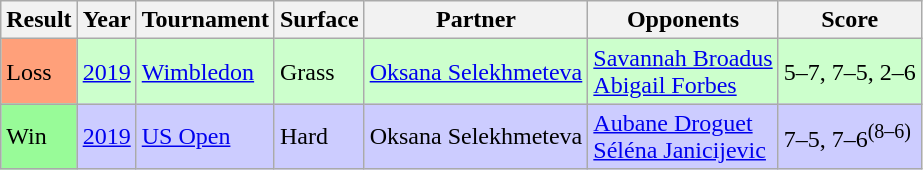<table class="sortable wikitable">
<tr>
<th>Result</th>
<th>Year</th>
<th>Tournament</th>
<th>Surface</th>
<th>Partner</th>
<th>Opponents</th>
<th>Score</th>
</tr>
<tr style="background:#ccffcc;">
<td style="background:#ffa07a;">Loss</td>
<td><a href='#'>2019</a></td>
<td><a href='#'>Wimbledon</a></td>
<td>Grass</td>
<td> <a href='#'>Oksana Selekhmeteva</a></td>
<td> <a href='#'>Savannah Broadus</a> <br>  <a href='#'>Abigail Forbes</a></td>
<td>5–7, 7–5, 2–6</td>
</tr>
<tr style="background:#ccf;">
<td style="background:#98fb98;">Win</td>
<td><a href='#'>2019</a></td>
<td><a href='#'>US Open</a></td>
<td>Hard</td>
<td> Oksana Selekhmeteva</td>
<td> <a href='#'>Aubane Droguet</a> <br>  <a href='#'>Séléna Janicijevic</a></td>
<td>7–5, 7–6<sup>(8–6)</sup></td>
</tr>
</table>
